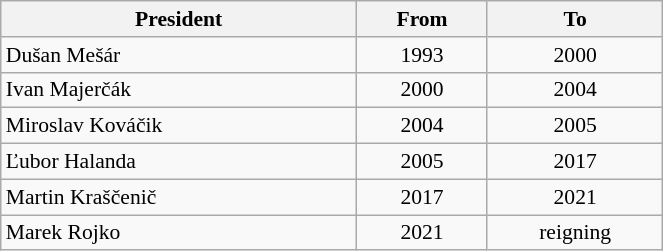<table class="wikitable" width=35% style="font-size:90%; text-align:center;">
<tr>
<th>President</th>
<th>From</th>
<th>To</th>
</tr>
<tr>
<td align=left>Dušan Mešár</td>
<td>1993</td>
<td>2000</td>
</tr>
<tr>
<td align=left>Ivan Majerčák</td>
<td>2000</td>
<td>2004</td>
</tr>
<tr>
<td align=left>Miroslav Kováčik</td>
<td>2004</td>
<td>2005</td>
</tr>
<tr>
<td align=left>Ľubor Halanda</td>
<td>2005</td>
<td>2017</td>
</tr>
<tr>
<td align=left>Martin Kraščenič</td>
<td>2017</td>
<td>2021</td>
</tr>
<tr>
<td align=left>Marek Rojko</td>
<td>2021</td>
<td>reigning</td>
</tr>
</table>
